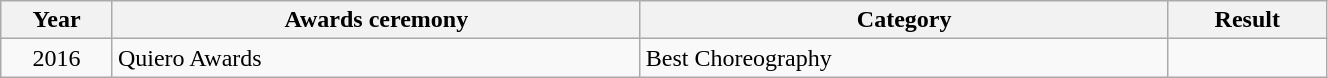<table class="wikitable plainrowheaders" style="width:70%;">
<tr>
<th scope="col" style="width:4%;">Year</th>
<th scope="col" style="width:20%;">Awards ceremony</th>
<th scope="col" style="width:20%;">Category</th>
<th scope="col" style="width:6%;">Result</th>
</tr>
<tr>
<td rowspan="1" style="text-align:center;">2016</td>
<td>Quiero Awards</td>
<td>Best Choreography</td>
<td></td>
</tr>
</table>
